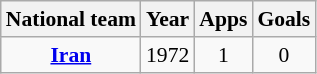<table class="wikitable" style="font-size:90%; text-align: center;">
<tr>
<th>National team</th>
<th>Year</th>
<th>Apps</th>
<th>Goals</th>
</tr>
<tr>
<td rowspan=1><strong><a href='#'>Iran</a></strong></td>
<td>1972</td>
<td>1</td>
<td>0</td>
</tr>
</table>
